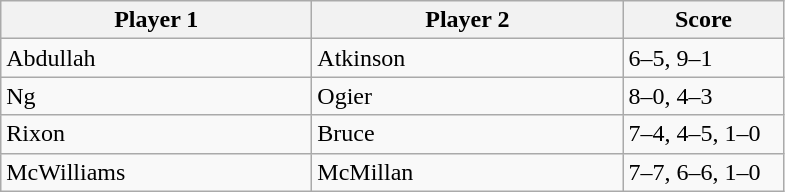<table class="wikitable" style="font-size: 100%">
<tr>
<th width=200>Player 1</th>
<th width=200>Player 2</th>
<th width=100>Score</th>
</tr>
<tr>
<td>Abdullah</td>
<td>Atkinson</td>
<td>6–5, 9–1</td>
</tr>
<tr>
<td>Ng</td>
<td>Ogier</td>
<td>8–0, 4–3</td>
</tr>
<tr>
<td>Rixon</td>
<td>Bruce</td>
<td>7–4, 4–5, 1–0</td>
</tr>
<tr>
<td>McWilliams</td>
<td>McMillan</td>
<td>7–7, 6–6, 1–0</td>
</tr>
</table>
